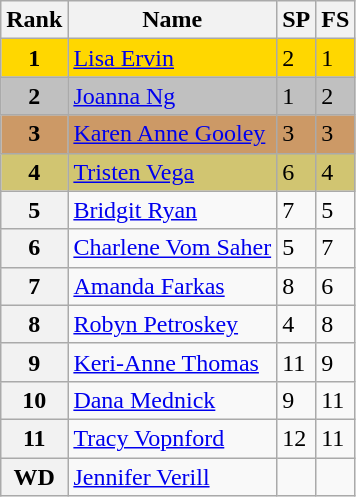<table class="wikitable">
<tr>
<th>Rank</th>
<th>Name</th>
<th>SP</th>
<th>FS</th>
</tr>
<tr bgcolor="gold">
<td align="center"><strong>1</strong></td>
<td><a href='#'>Lisa Ervin</a></td>
<td>2</td>
<td>1</td>
</tr>
<tr bgcolor="silver">
<td align="center"><strong>2</strong></td>
<td><a href='#'>Joanna Ng</a></td>
<td>1</td>
<td>2</td>
</tr>
<tr bgcolor="cc9966">
<td align="center"><strong>3</strong></td>
<td><a href='#'>Karen Anne Gooley</a></td>
<td>3</td>
<td>3</td>
</tr>
<tr bgcolor="#d1c571">
<td align="center"><strong>4</strong></td>
<td><a href='#'>Tristen Vega</a></td>
<td>6</td>
<td>4</td>
</tr>
<tr>
<th>5</th>
<td><a href='#'>Bridgit Ryan</a></td>
<td>7</td>
<td>5</td>
</tr>
<tr>
<th>6</th>
<td><a href='#'>Charlene Vom Saher</a></td>
<td>5</td>
<td>7</td>
</tr>
<tr>
<th>7</th>
<td><a href='#'>Amanda Farkas</a></td>
<td>8</td>
<td>6</td>
</tr>
<tr>
<th>8</th>
<td><a href='#'>Robyn Petroskey</a></td>
<td>4</td>
<td>8</td>
</tr>
<tr>
<th>9</th>
<td><a href='#'>Keri-Anne Thomas</a></td>
<td>11</td>
<td>9</td>
</tr>
<tr>
<th>10</th>
<td><a href='#'>Dana Mednick</a></td>
<td>9</td>
<td>11</td>
</tr>
<tr>
<th>11</th>
<td><a href='#'>Tracy Vopnford</a></td>
<td>12</td>
<td>11</td>
</tr>
<tr>
<th>WD</th>
<td><a href='#'>Jennifer Verill</a></td>
<td></td>
<td></td>
</tr>
</table>
